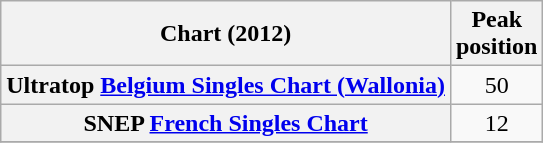<table class="wikitable sortable plainrowheaders" border="1">
<tr>
<th scope="col">Chart (2012)</th>
<th scope="col">Peak<br>position</th>
</tr>
<tr>
<th scope="row">Ultratop <a href='#'>Belgium Singles Chart (Wallonia)</a></th>
<td align="center">50</td>
</tr>
<tr>
<th scope="row">SNEP <a href='#'>French Singles Chart</a></th>
<td align="center">12</td>
</tr>
<tr>
</tr>
</table>
